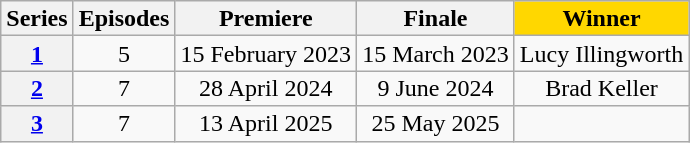<table class="wikitable" style="text-align:center; line-height:16px">
<tr>
<th scope="col">Series</th>
<th scope="col">Episodes</th>
<th scope="col">Premiere</th>
<th scope="col">Finale</th>
<th style="background:gold">Winner</th>
</tr>
<tr>
<th><a href='#'>1</a></th>
<td>5</td>
<td>15 February 2023</td>
<td>15 March 2023</td>
<td>Lucy Illingworth</td>
</tr>
<tr>
<th><a href='#'>2</a></th>
<td>7</td>
<td>28 April 2024</td>
<td>9 June 2024</td>
<td>Brad Keller</td>
</tr>
<tr>
<th><a href='#'>3</a></th>
<td>7</td>
<td>13 April 2025</td>
<td>25 May 2025</td>
<td></td>
</tr>
</table>
